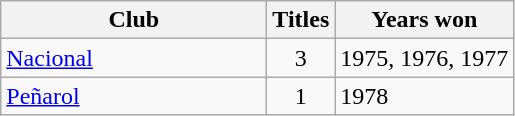<table class="wikitable sortable" style="text-align:left" width="">
<tr>
<th width= 170px>Club</th>
<th width=>Titles</th>
<th width=>Years won</th>
</tr>
<tr>
<td><a href='#'>Nacional</a></td>
<td align=center>3</td>
<td>1975, 1976, 1977</td>
</tr>
<tr>
<td><a href='#'>Peñarol</a></td>
<td align=center>1</td>
<td>1978</td>
</tr>
</table>
